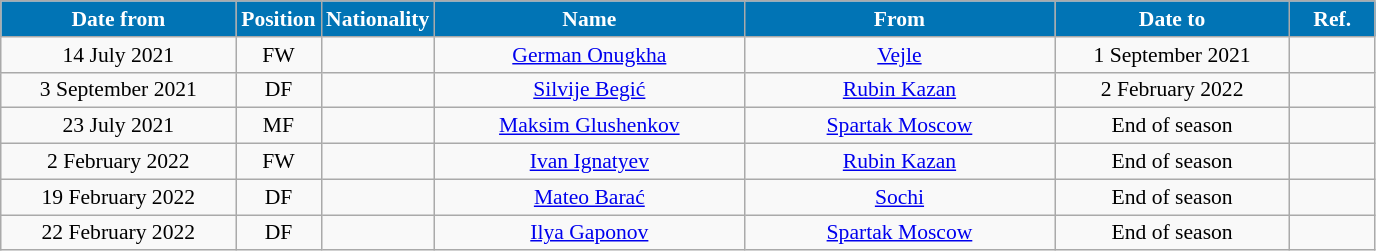<table class="wikitable"  style="text-align:center; font-size:90%; ">
<tr>
<th style="background:#0174B5; color:#FFFFFF; width:150px;">Date from</th>
<th style="background:#0174B5; color:#FFFFFF; width:50px;">Position</th>
<th style="background:#0174B5; color:#FFFFFF; width:50px;">Nationality</th>
<th style="background:#0174B5; color:#FFFFFF; width:200px;">Name</th>
<th style="background:#0174B5; color:#FFFFFF; width:200px;">From</th>
<th style="background:#0174B5; color:#FFFFFF; width:150px;">Date to</th>
<th style="background:#0174B5; color:#FFFFFF; width:50px;">Ref.</th>
</tr>
<tr>
<td>14 July 2021</td>
<td>FW</td>
<td></td>
<td><a href='#'>German Onugkha</a></td>
<td><a href='#'>Vejle</a></td>
<td>1 September 2021</td>
<td></td>
</tr>
<tr>
<td>3 September 2021</td>
<td>DF</td>
<td></td>
<td><a href='#'>Silvije Begić</a></td>
<td><a href='#'>Rubin Kazan</a></td>
<td>2 February 2022</td>
<td></td>
</tr>
<tr>
<td>23 July 2021</td>
<td>MF</td>
<td></td>
<td><a href='#'>Maksim Glushenkov</a></td>
<td><a href='#'>Spartak Moscow</a></td>
<td>End of season</td>
<td></td>
</tr>
<tr>
<td>2 February 2022</td>
<td>FW</td>
<td></td>
<td><a href='#'>Ivan Ignatyev</a></td>
<td><a href='#'>Rubin Kazan</a></td>
<td>End of season</td>
<td></td>
</tr>
<tr>
<td>19 February 2022</td>
<td>DF</td>
<td></td>
<td><a href='#'>Mateo Barać</a></td>
<td><a href='#'>Sochi</a></td>
<td>End of season</td>
<td></td>
</tr>
<tr>
<td>22 February 2022</td>
<td>DF</td>
<td></td>
<td><a href='#'>Ilya Gaponov</a></td>
<td><a href='#'>Spartak Moscow</a></td>
<td>End of season</td>
<td></td>
</tr>
</table>
